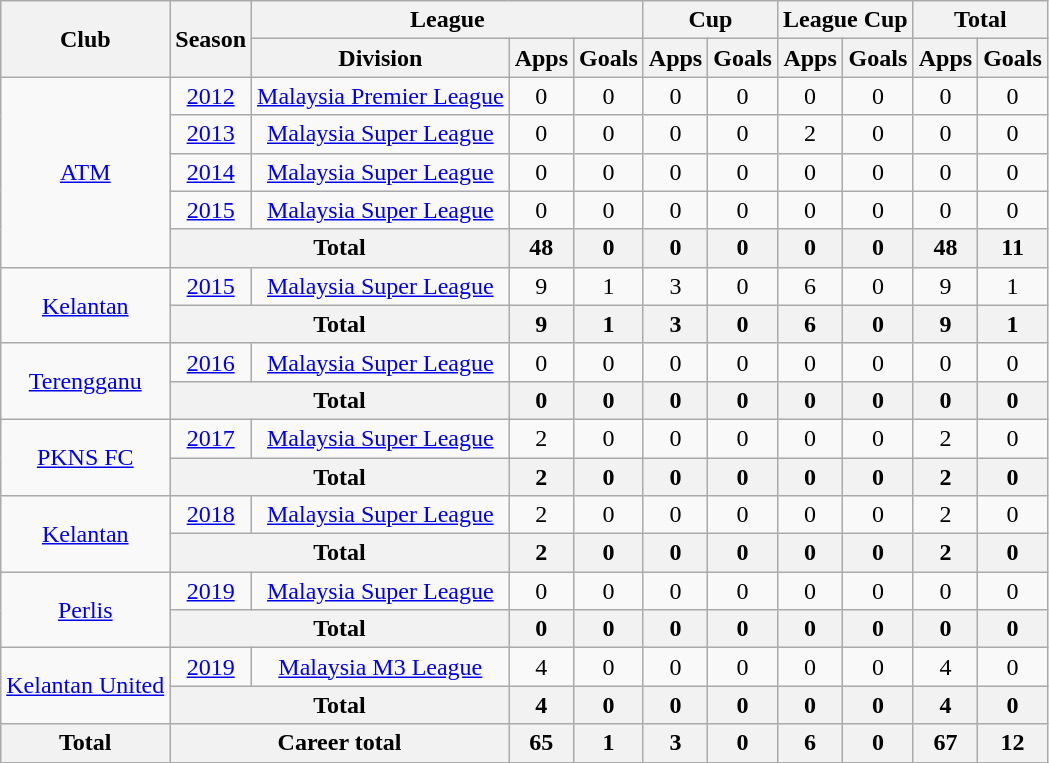<table class="wikitable" style="text-align:center">
<tr>
<th rowspan="2">Club</th>
<th rowspan="2">Season</th>
<th colspan="3">League</th>
<th colspan="2">Cup</th>
<th colspan="2">League Cup</th>
<th colspan="2">Total</th>
</tr>
<tr>
<th>Division</th>
<th>Apps</th>
<th>Goals</th>
<th>Apps</th>
<th>Goals</th>
<th>Apps</th>
<th>Goals</th>
<th>Apps</th>
<th>Goals</th>
</tr>
<tr>
<td rowspan="5"><a href='#'>ATM</a></td>
<td><a href='#'>2012</a></td>
<td><a href='#'>Malaysia Premier League</a></td>
<td>0</td>
<td>0</td>
<td>0</td>
<td>0</td>
<td>0</td>
<td>0</td>
<td>0</td>
<td>0</td>
</tr>
<tr>
<td><a href='#'>2013</a></td>
<td><a href='#'>Malaysia Super League</a></td>
<td>0</td>
<td>0</td>
<td>0</td>
<td>0</td>
<td>2</td>
<td>0</td>
<td>0</td>
<td>0</td>
</tr>
<tr>
<td><a href='#'>2014</a></td>
<td><a href='#'>Malaysia Super League</a></td>
<td>0</td>
<td>0</td>
<td>0</td>
<td>0</td>
<td>0</td>
<td>0</td>
<td>0</td>
<td>0</td>
</tr>
<tr>
<td><a href='#'>2015</a></td>
<td><a href='#'>Malaysia Super League</a></td>
<td>0</td>
<td>0</td>
<td>0</td>
<td>0</td>
<td>0</td>
<td>0</td>
<td>0</td>
<td>0</td>
</tr>
<tr>
<th colspan="2">Total</th>
<th>48</th>
<th>0</th>
<th>0</th>
<th>0</th>
<th>0</th>
<th>0</th>
<th>48</th>
<th>11</th>
</tr>
<tr>
<td rowspan="2"><a href='#'>Kelantan</a></td>
<td><a href='#'>2015</a></td>
<td><a href='#'>Malaysia Super League</a></td>
<td>9</td>
<td>1</td>
<td>3</td>
<td>0</td>
<td>6</td>
<td>0</td>
<td>9</td>
<td>1</td>
</tr>
<tr>
<th colspan="2">Total</th>
<th>9</th>
<th>1</th>
<th>3</th>
<th>0</th>
<th>6</th>
<th>0</th>
<th>9</th>
<th>1</th>
</tr>
<tr>
<td rowspan="2"><a href='#'>Terengganu</a></td>
<td><a href='#'>2016</a></td>
<td><a href='#'>Malaysia Super League</a></td>
<td>0</td>
<td>0</td>
<td>0</td>
<td>0</td>
<td>0</td>
<td>0</td>
<td>0</td>
<td>0</td>
</tr>
<tr>
<th colspan="2">Total</th>
<th>0</th>
<th>0</th>
<th>0</th>
<th>0</th>
<th>0</th>
<th>0</th>
<th>0</th>
<th>0</th>
</tr>
<tr>
<td rowspan="2"><a href='#'>PKNS FC</a></td>
<td><a href='#'>2017</a></td>
<td><a href='#'>Malaysia Super League</a></td>
<td>2</td>
<td>0</td>
<td>0</td>
<td>0</td>
<td>0</td>
<td>0</td>
<td>2</td>
<td>0</td>
</tr>
<tr>
<th colspan="2">Total</th>
<th>2</th>
<th>0</th>
<th>0</th>
<th>0</th>
<th>0</th>
<th>0</th>
<th>2</th>
<th>0</th>
</tr>
<tr>
<td rowspan="2"><a href='#'>Kelantan</a></td>
<td><a href='#'>2018</a></td>
<td><a href='#'>Malaysia Super League</a></td>
<td>2</td>
<td>0</td>
<td>0</td>
<td>0</td>
<td>0</td>
<td>0</td>
<td>2</td>
<td>0</td>
</tr>
<tr>
<th colspan="2">Total</th>
<th>2</th>
<th>0</th>
<th>0</th>
<th>0</th>
<th>0</th>
<th>0</th>
<th>2</th>
<th>0</th>
</tr>
<tr>
<td rowspan="2"><a href='#'>Perlis</a></td>
<td><a href='#'>2019</a></td>
<td><a href='#'>Malaysia Super League</a></td>
<td>0</td>
<td>0</td>
<td>0</td>
<td>0</td>
<td>0</td>
<td>0</td>
<td>0</td>
<td>0</td>
</tr>
<tr>
<th colspan="2">Total</th>
<th>0</th>
<th>0</th>
<th>0</th>
<th>0</th>
<th>0</th>
<th>0</th>
<th>0</th>
<th>0</th>
</tr>
<tr>
<td rowspan="2"><a href='#'>Kelantan United</a></td>
<td><a href='#'>2019</a></td>
<td><a href='#'>Malaysia M3 League</a></td>
<td>4</td>
<td>0</td>
<td>0</td>
<td>0</td>
<td>0</td>
<td>0</td>
<td>4</td>
<td>0</td>
</tr>
<tr>
<th colspan="2">Total</th>
<th>4</th>
<th>0</th>
<th>0</th>
<th>0</th>
<th>0</th>
<th>0</th>
<th>4</th>
<th>0</th>
</tr>
<tr>
<th colspan="1">Total</th>
<th colspan="2">Career total</th>
<th>65</th>
<th>1</th>
<th>3</th>
<th>0</th>
<th>6</th>
<th>0</th>
<th>67</th>
<th>12</th>
</tr>
</table>
